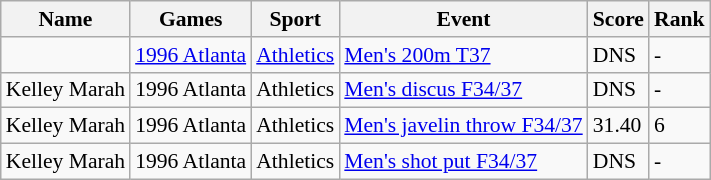<table class="wikitable sortable" style="font-size:90%">
<tr>
<th>Name</th>
<th>Games</th>
<th>Sport</th>
<th>Event</th>
<th>Score</th>
<th>Rank</th>
</tr>
<tr>
<td></td>
<td><a href='#'>1996 Atlanta</a></td>
<td><a href='#'>Athletics</a></td>
<td><a href='#'>Men's 200m T37</a></td>
<td>DNS</td>
<td>-</td>
</tr>
<tr>
<td>Kelley Marah</td>
<td>1996 Atlanta</td>
<td>Athletics</td>
<td><a href='#'>Men's discus F34/37</a></td>
<td>DNS</td>
<td>-</td>
</tr>
<tr>
<td>Kelley Marah</td>
<td>1996 Atlanta</td>
<td>Athletics</td>
<td><a href='#'>Men's javelin throw F34/37</a></td>
<td>31.40</td>
<td>6</td>
</tr>
<tr>
<td>Kelley Marah</td>
<td>1996 Atlanta</td>
<td>Athletics</td>
<td><a href='#'>Men's shot put F34/37</a></td>
<td>DNS</td>
<td>-</td>
</tr>
</table>
